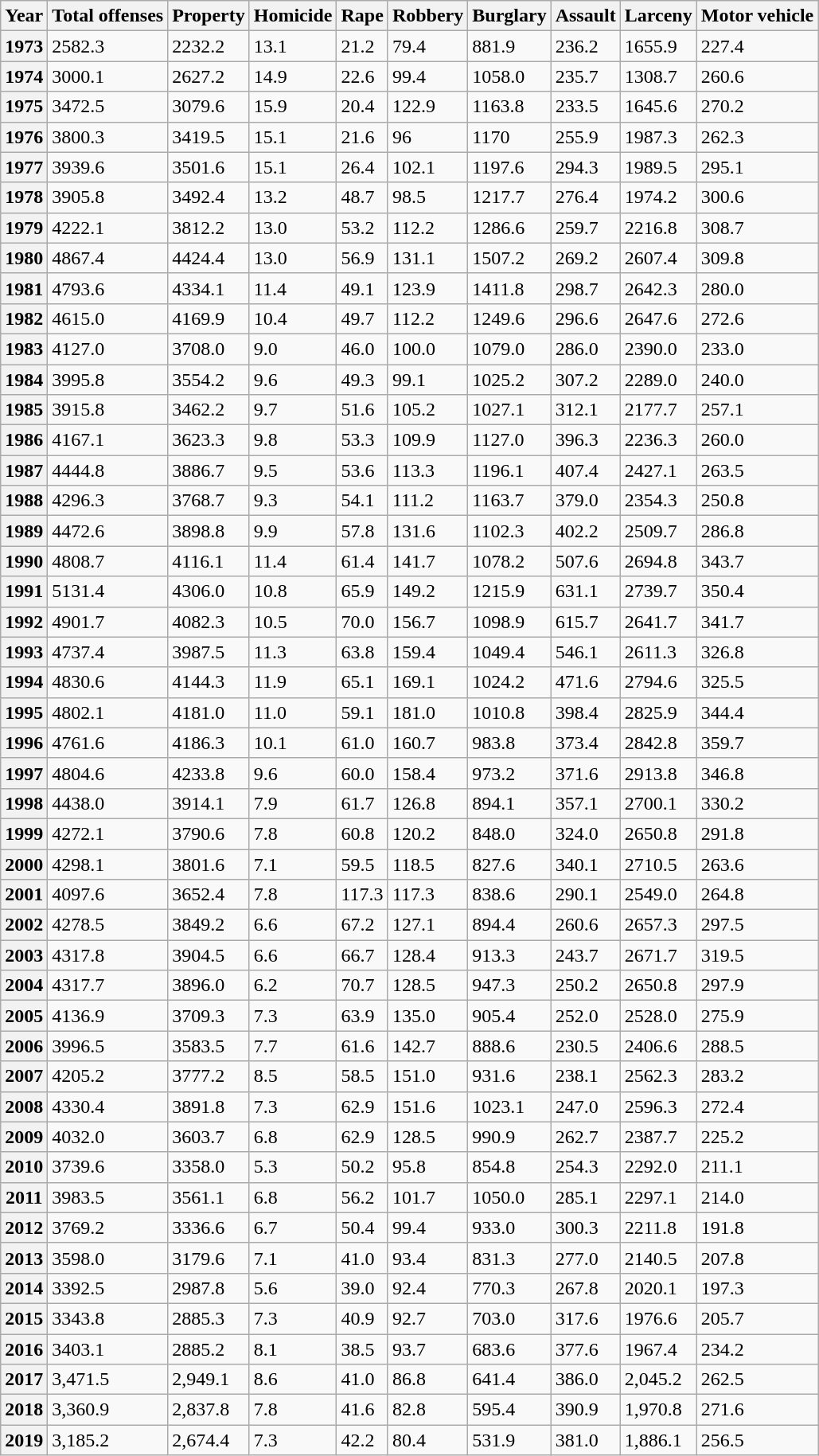<table class="wikitable">
<tr>
<th scope="col">Year</th>
<th scope="col">Total offenses</th>
<th scope="col">Property</th>
<th scope="col">Homicide</th>
<th scope="col">Rape</th>
<th scope="col">Robbery</th>
<th scope="col">Burglary</th>
<th scope="col">Assault</th>
<th scope="col">Larceny</th>
<th scope="col">Motor vehicle</th>
</tr>
<tr>
<th scope="row">1973</th>
<td>2582.3</td>
<td>2232.2</td>
<td>13.1</td>
<td>21.2</td>
<td>79.4</td>
<td>881.9</td>
<td>236.2</td>
<td>1655.9</td>
<td>227.4</td>
</tr>
<tr>
<th scope="row">1974</th>
<td>3000.1</td>
<td>2627.2</td>
<td>14.9</td>
<td>22.6</td>
<td>99.4</td>
<td>1058.0</td>
<td>235.7</td>
<td>1308.7</td>
<td>260.6</td>
</tr>
<tr>
<th scope="row">1975</th>
<td>3472.5</td>
<td>3079.6</td>
<td>15.9</td>
<td>20.4</td>
<td>122.9</td>
<td>1163.8</td>
<td>233.5</td>
<td>1645.6</td>
<td>270.2</td>
</tr>
<tr>
<th scope="row">1976</th>
<td>3800.3</td>
<td>3419.5</td>
<td>15.1</td>
<td>21.6</td>
<td>96</td>
<td>1170</td>
<td>255.9</td>
<td>1987.3</td>
<td>262.3</td>
</tr>
<tr>
<th scope="row">1977</th>
<td>3939.6</td>
<td>3501.6</td>
<td>15.1</td>
<td>26.4</td>
<td>102.1</td>
<td>1197.6</td>
<td>294.3</td>
<td>1989.5</td>
<td>295.1</td>
</tr>
<tr>
<th scope="row">1978</th>
<td>3905.8</td>
<td>3492.4</td>
<td>13.2</td>
<td>48.7</td>
<td>98.5</td>
<td>1217.7</td>
<td>276.4</td>
<td>1974.2</td>
<td>300.6</td>
</tr>
<tr>
<th scope="row">1979</th>
<td>4222.1</td>
<td>3812.2</td>
<td>13.0</td>
<td>53.2</td>
<td>112.2</td>
<td>1286.6</td>
<td>259.7</td>
<td>2216.8</td>
<td>308.7</td>
</tr>
<tr>
<th scope="row">1980</th>
<td>4867.4</td>
<td>4424.4</td>
<td>13.0</td>
<td>56.9</td>
<td>131.1</td>
<td>1507.2</td>
<td>269.2</td>
<td>2607.4</td>
<td>309.8</td>
</tr>
<tr>
<th scope="row">1981</th>
<td>4793.6</td>
<td>4334.1</td>
<td>11.4</td>
<td>49.1</td>
<td>123.9</td>
<td>1411.8</td>
<td>298.7</td>
<td>2642.3</td>
<td>280.0</td>
</tr>
<tr>
<th scope="row">1982</th>
<td>4615.0</td>
<td>4169.9</td>
<td>10.4</td>
<td>49.7</td>
<td>112.2</td>
<td>1249.6</td>
<td>296.6</td>
<td>2647.6</td>
<td>272.6</td>
</tr>
<tr>
<th scope="row">1983</th>
<td>4127.0</td>
<td>3708.0</td>
<td>9.0</td>
<td>46.0</td>
<td>100.0</td>
<td>1079.0</td>
<td>286.0</td>
<td>2390.0</td>
<td>233.0</td>
</tr>
<tr>
<th scope="row">1984</th>
<td>3995.8</td>
<td>3554.2</td>
<td>9.6</td>
<td>49.3</td>
<td>99.1</td>
<td>1025.2</td>
<td>307.2</td>
<td>2289.0</td>
<td>240.0</td>
</tr>
<tr>
<th scope="row">1985</th>
<td>3915.8</td>
<td>3462.2</td>
<td>9.7</td>
<td>51.6</td>
<td>105.2</td>
<td>1027.1</td>
<td>312.1</td>
<td>2177.7</td>
<td>257.1</td>
</tr>
<tr>
<th scope="row">1986</th>
<td>4167.1</td>
<td>3623.3</td>
<td>9.8</td>
<td>53.3</td>
<td>109.9</td>
<td>1127.0</td>
<td>396.3</td>
<td>2236.3</td>
<td>260.0</td>
</tr>
<tr>
<th scope="row">1987</th>
<td>4444.8</td>
<td>3886.7</td>
<td>9.5</td>
<td>53.6</td>
<td>113.3</td>
<td>1196.1</td>
<td>407.4</td>
<td>2427.1</td>
<td>263.5</td>
</tr>
<tr>
<th scope="row">1988</th>
<td>4296.3</td>
<td>3768.7</td>
<td>9.3</td>
<td>54.1</td>
<td>111.2</td>
<td>1163.7</td>
<td>379.0</td>
<td>2354.3</td>
<td>250.8</td>
</tr>
<tr>
<th scope="row">1989</th>
<td>4472.6</td>
<td>3898.8</td>
<td>9.9</td>
<td>57.8</td>
<td>131.6</td>
<td>1102.3</td>
<td>402.2</td>
<td>2509.7</td>
<td>286.8</td>
</tr>
<tr>
<th scope="row">1990</th>
<td>4808.7</td>
<td>4116.1</td>
<td>11.4</td>
<td>61.4</td>
<td>141.7</td>
<td>1078.2</td>
<td>507.6</td>
<td>2694.8</td>
<td>343.7</td>
</tr>
<tr>
<th scope="row">1991</th>
<td>5131.4</td>
<td>4306.0</td>
<td>10.8</td>
<td>65.9</td>
<td>149.2</td>
<td>1215.9</td>
<td>631.1</td>
<td>2739.7</td>
<td>350.4</td>
</tr>
<tr>
<th scope="row">1992</th>
<td>4901.7</td>
<td>4082.3</td>
<td>10.5</td>
<td>70.0</td>
<td>156.7</td>
<td>1098.9</td>
<td>615.7</td>
<td>2641.7</td>
<td>341.7</td>
</tr>
<tr>
<th scope="row">1993</th>
<td>4737.4</td>
<td>3987.5</td>
<td>11.3</td>
<td>63.8</td>
<td>159.4</td>
<td>1049.4</td>
<td>546.1</td>
<td>2611.3</td>
<td>326.8</td>
</tr>
<tr>
<th scope="row">1994</th>
<td>4830.6</td>
<td>4144.3</td>
<td>11.9</td>
<td>65.1</td>
<td>169.1</td>
<td>1024.2</td>
<td>471.6</td>
<td>2794.6</td>
<td>325.5</td>
</tr>
<tr>
<th scope="row">1995</th>
<td>4802.1</td>
<td>4181.0</td>
<td>11.0</td>
<td>59.1</td>
<td>181.0</td>
<td>1010.8</td>
<td>398.4</td>
<td>2825.9</td>
<td>344.4</td>
</tr>
<tr>
<th scope="row">1996</th>
<td>4761.6</td>
<td>4186.3</td>
<td>10.1</td>
<td>61.0</td>
<td>160.7</td>
<td>983.8</td>
<td>373.4</td>
<td>2842.8</td>
<td>359.7</td>
</tr>
<tr>
<th scope="row">1997</th>
<td>4804.6</td>
<td>4233.8</td>
<td>9.6</td>
<td>60.0</td>
<td>158.4</td>
<td>973.2</td>
<td>371.6</td>
<td>2913.8</td>
<td>346.8</td>
</tr>
<tr>
<th scope="row">1998</th>
<td>4438.0</td>
<td>3914.1</td>
<td>7.9</td>
<td>61.7</td>
<td>126.8</td>
<td>894.1</td>
<td>357.1</td>
<td>2700.1</td>
<td>330.2</td>
</tr>
<tr>
<th scope="row">1999</th>
<td>4272.1</td>
<td>3790.6</td>
<td>7.8</td>
<td>60.8</td>
<td>120.2</td>
<td>848.0</td>
<td>324.0</td>
<td>2650.8</td>
<td>291.8</td>
</tr>
<tr>
<th scope="row">2000</th>
<td>4298.1</td>
<td>3801.6</td>
<td>7.1</td>
<td>59.5</td>
<td>118.5</td>
<td>827.6</td>
<td>340.1</td>
<td>2710.5</td>
<td>263.6</td>
</tr>
<tr>
<th scope="row">2001</th>
<td>4097.6</td>
<td>3652.4</td>
<td>7.8</td>
<td>117.3</td>
<td>117.3</td>
<td>838.6</td>
<td>290.1</td>
<td>2549.0</td>
<td>264.8</td>
</tr>
<tr>
<th scope="row">2002</th>
<td>4278.5</td>
<td>3849.2</td>
<td>6.6</td>
<td>67.2</td>
<td>127.1</td>
<td>894.4</td>
<td>260.6</td>
<td>2657.3</td>
<td>297.5</td>
</tr>
<tr>
<th scope="row">2003</th>
<td>4317.8</td>
<td>3904.5</td>
<td>6.6</td>
<td>66.7</td>
<td>128.4</td>
<td>913.3</td>
<td>243.7</td>
<td>2671.7</td>
<td>319.5</td>
</tr>
<tr>
<th scope="row">2004</th>
<td>4317.7</td>
<td>3896.0</td>
<td>6.2</td>
<td>70.7</td>
<td>128.5</td>
<td>947.3</td>
<td>250.2</td>
<td>2650.8</td>
<td>297.9</td>
</tr>
<tr>
<th scope="row">2005</th>
<td>4136.9</td>
<td>3709.3</td>
<td>7.3</td>
<td>63.9</td>
<td>135.0</td>
<td>905.4</td>
<td>252.0</td>
<td>2528.0</td>
<td>275.9</td>
</tr>
<tr>
<th scope="row">2006</th>
<td>3996.5</td>
<td>3583.5</td>
<td>7.7</td>
<td>61.6</td>
<td>142.7</td>
<td>888.6</td>
<td>230.5</td>
<td>2406.6</td>
<td>288.5</td>
</tr>
<tr>
<th scope="row">2007</th>
<td>4205.2</td>
<td>3777.2</td>
<td>8.5</td>
<td>58.5</td>
<td>151.0</td>
<td>931.6</td>
<td>238.1</td>
<td>2562.3</td>
<td>283.2</td>
</tr>
<tr>
<th scope="row">2008</th>
<td>4330.4</td>
<td>3891.8</td>
<td>7.3</td>
<td>62.9</td>
<td>151.6</td>
<td>1023.1</td>
<td>247.0</td>
<td>2596.3</td>
<td>272.4</td>
</tr>
<tr>
<th scope="row">2009</th>
<td>4032.0</td>
<td>3603.7</td>
<td>6.8</td>
<td>62.9</td>
<td>128.5</td>
<td>990.9</td>
<td>262.7</td>
<td>2387.7</td>
<td>225.2</td>
</tr>
<tr>
<th scope="row">2010</th>
<td>3739.6</td>
<td>3358.0</td>
<td>5.3</td>
<td>50.2</td>
<td>95.8</td>
<td>854.8</td>
<td>254.3</td>
<td>2292.0</td>
<td>211.1</td>
</tr>
<tr>
<th scope="row">2011</th>
<td>3983.5</td>
<td>3561.1</td>
<td>6.8</td>
<td>56.2</td>
<td>101.7</td>
<td>1050.0</td>
<td>285.1</td>
<td>2297.1</td>
<td>214.0</td>
</tr>
<tr>
<th scope="row">2012</th>
<td>3769.2</td>
<td>3336.6</td>
<td>6.7</td>
<td>50.4</td>
<td>99.4</td>
<td>933.0</td>
<td>300.3</td>
<td>2211.8</td>
<td>191.8</td>
</tr>
<tr>
<th scope="row">2013</th>
<td>3598.0</td>
<td>3179.6</td>
<td>7.1</td>
<td>41.0</td>
<td>93.4</td>
<td>831.3</td>
<td>277.0</td>
<td>2140.5</td>
<td>207.8</td>
</tr>
<tr>
<th scope="row">2014</th>
<td>3392.5</td>
<td>2987.8</td>
<td>5.6</td>
<td>39.0</td>
<td>92.4</td>
<td>770.3</td>
<td>267.8</td>
<td>2020.1</td>
<td>197.3</td>
</tr>
<tr>
<th scope="row">2015</th>
<td>3343.8</td>
<td>2885.3</td>
<td>7.3</td>
<td>40.9</td>
<td>92.7</td>
<td>703.0</td>
<td>317.6</td>
<td>1976.6</td>
<td>205.7</td>
</tr>
<tr>
<th scope="row">2016</th>
<td>3403.1</td>
<td>2885.2</td>
<td>8.1</td>
<td>38.5</td>
<td>93.7</td>
<td>683.6</td>
<td>377.6</td>
<td>1967.4</td>
<td>234.2</td>
</tr>
<tr>
<th scope="row">2017</th>
<td>3,471.5</td>
<td>2,949.1</td>
<td>8.6</td>
<td>41.0</td>
<td>86.8</td>
<td>641.4</td>
<td>386.0</td>
<td>2,045.2</td>
<td>262.5</td>
</tr>
<tr>
<th scope="row">2018</th>
<td>3,360.9</td>
<td>2,837.8</td>
<td>7.8</td>
<td>41.6</td>
<td>82.8</td>
<td>595.4</td>
<td>390.9</td>
<td>1,970.8</td>
<td>271.6</td>
</tr>
<tr>
<th scope="row">2019</th>
<td>3,185.2</td>
<td>2,674.4</td>
<td>7.3</td>
<td>42.2</td>
<td>80.4</td>
<td>531.9</td>
<td>381.0</td>
<td>1,886.1</td>
<td>256.5</td>
</tr>
</table>
